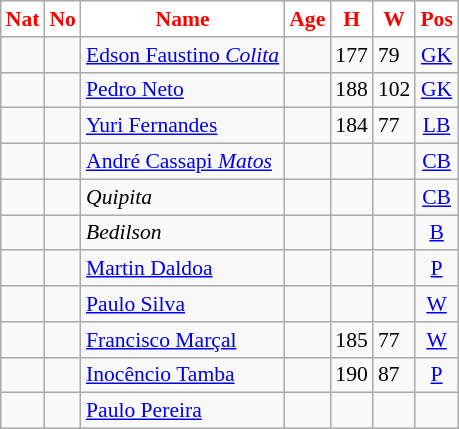<table class="wikitable" style="text-align:left; font-size:90%">
<tr>
<th style="background:white; color: red">Nat</th>
<th style="background:white; color: red">No</th>
<th style="background:white; color: red">Name</th>
<th style="background:white; color: red">Age</th>
<th style="background:white; color: red">H</th>
<th style="background:white; color: red">W</th>
<th style="background:white; color: red">Pos</th>
</tr>
<tr>
<td align="right"></td>
<td align="center"></td>
<td><a href='#'>Edson Faustino <em>Colita</em></a></td>
<td align=center></td>
<td>177</td>
<td>79</td>
<td align="center"><a href='#'>GK</a></td>
</tr>
<tr>
<td align="right"></td>
<td align="center"></td>
<td><a href='#'>Pedro Neto</a></td>
<td align=center></td>
<td>188</td>
<td>102</td>
<td align="center"><a href='#'>GK</a></td>
</tr>
<tr>
<td align="right"></td>
<td align="center"></td>
<td><a href='#'>Yuri Fernandes</a></td>
<td align=center></td>
<td>184</td>
<td>77</td>
<td align="center"><a href='#'>LB</a></td>
</tr>
<tr>
<td align="right"></td>
<td align="center"></td>
<td><a href='#'>André Cassapi <em>Matos</em></a></td>
<td align=center></td>
<td></td>
<td></td>
<td align="center"><a href='#'>CB</a></td>
</tr>
<tr>
<td align="right"></td>
<td align="center"></td>
<td><em>Quipita</em></td>
<td></td>
<td></td>
<td></td>
<td align="center"><a href='#'>CB</a></td>
</tr>
<tr>
<td align="right"></td>
<td align="center"></td>
<td><em>Bedilson</em></td>
<td></td>
<td></td>
<td></td>
<td align="center"><a href='#'>B</a></td>
</tr>
<tr>
<td align="right"></td>
<td align="center"></td>
<td><a href='#'>Martin Daldoa</a></td>
<td></td>
<td></td>
<td></td>
<td align="center"><a href='#'>P</a></td>
</tr>
<tr>
<td align="right"></td>
<td align="center"></td>
<td><a href='#'>Paulo Silva</a></td>
<td></td>
<td></td>
<td></td>
<td align="center"><a href='#'>W</a></td>
</tr>
<tr>
<td align="right"></td>
<td align="center"></td>
<td><a href='#'>Francisco Marçal</a></td>
<td align=center></td>
<td>185</td>
<td>77</td>
<td align="center"><a href='#'>W</a></td>
</tr>
<tr>
<td align="right"></td>
<td align="center"></td>
<td><a href='#'>Inocêncio Tamba</a></td>
<td align=center></td>
<td>190</td>
<td>87</td>
<td align="center"><a href='#'>P</a></td>
</tr>
<tr>
<td align="right"></td>
<td align="center"></td>
<td><a href='#'>Paulo Pereira</a></td>
<td></td>
<td></td>
<td></td>
<td></td>
</tr>
</table>
